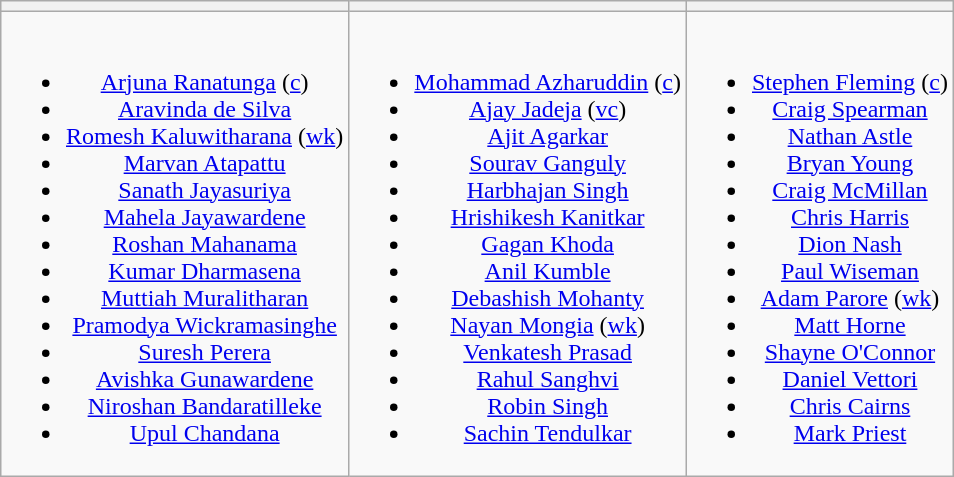<table class="wikitable" style="text-align:center;margin:0 auto">
<tr>
<th></th>
<th></th>
<th></th>
</tr>
<tr style="vertical-align:top">
<td><br><ul><li><a href='#'>Arjuna Ranatunga</a> (<a href='#'>c</a>)</li><li><a href='#'>Aravinda de Silva</a></li><li><a href='#'>Romesh Kaluwitharana</a> (<a href='#'>wk</a>)</li><li><a href='#'>Marvan Atapattu</a></li><li><a href='#'>Sanath Jayasuriya</a></li><li><a href='#'>Mahela Jayawardene</a></li><li><a href='#'>Roshan Mahanama</a></li><li><a href='#'>Kumar Dharmasena</a></li><li><a href='#'>Muttiah Muralitharan</a></li><li><a href='#'>Pramodya Wickramasinghe</a></li><li><a href='#'>Suresh Perera</a></li><li><a href='#'>Avishka Gunawardene</a></li><li><a href='#'>Niroshan Bandaratilleke</a></li><li><a href='#'>Upul Chandana</a></li></ul></td>
<td><br><ul><li><a href='#'>Mohammad Azharuddin</a> (<a href='#'>c</a>)</li><li><a href='#'>Ajay Jadeja</a> (<a href='#'>vc</a>)</li><li><a href='#'>Ajit Agarkar</a></li><li><a href='#'>Sourav Ganguly</a></li><li><a href='#'>Harbhajan Singh</a></li><li><a href='#'>Hrishikesh Kanitkar</a></li><li><a href='#'>Gagan Khoda</a></li><li><a href='#'>Anil Kumble</a></li><li><a href='#'>Debashish Mohanty</a></li><li><a href='#'>Nayan Mongia</a> (<a href='#'>wk</a>)</li><li><a href='#'>Venkatesh Prasad</a></li><li><a href='#'>Rahul Sanghvi</a></li><li><a href='#'>Robin Singh</a></li><li><a href='#'>Sachin Tendulkar</a></li></ul></td>
<td><br><ul><li><a href='#'>Stephen Fleming</a> (<a href='#'>c</a>)</li><li><a href='#'>Craig Spearman</a></li><li><a href='#'>Nathan Astle</a></li><li><a href='#'>Bryan Young</a></li><li><a href='#'>Craig McMillan</a></li><li><a href='#'>Chris Harris</a></li><li><a href='#'>Dion Nash</a></li><li><a href='#'>Paul Wiseman</a></li><li><a href='#'>Adam Parore</a> (<a href='#'>wk</a>)</li><li><a href='#'>Matt Horne</a></li><li><a href='#'>Shayne O'Connor</a></li><li><a href='#'>Daniel Vettori</a></li><li><a href='#'>Chris Cairns</a></li><li><a href='#'>Mark Priest</a></li></ul></td>
</tr>
</table>
